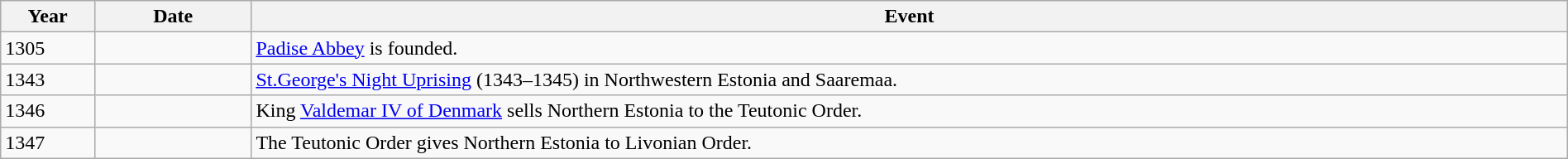<table class="wikitable" width="100%">
<tr>
<th style="width:6%">Year</th>
<th style="width:10%">Date</th>
<th>Event</th>
</tr>
<tr>
<td>1305</td>
<td></td>
<td><a href='#'>Padise Abbey</a> is founded.</td>
</tr>
<tr>
<td>1343</td>
<td></td>
<td><a href='#'>St.George's Night Uprising</a> (1343–1345) in Northwestern Estonia and Saaremaa.</td>
</tr>
<tr>
<td>1346</td>
<td></td>
<td>King <a href='#'>Valdemar IV of Denmark</a> sells Northern Estonia to the Teutonic Order.</td>
</tr>
<tr>
<td>1347</td>
<td></td>
<td>The Teutonic Order gives Northern Estonia to Livonian Order.</td>
</tr>
</table>
